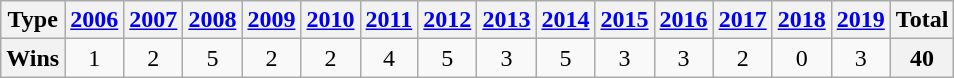<table class="wikitable">
<tr>
<th scope="col">Type</th>
<th scope="col"><a href='#'>2006</a></th>
<th scope="col"><a href='#'>2007</a></th>
<th scope="col"><a href='#'>2008</a></th>
<th scope="col"><a href='#'>2009</a></th>
<th scope="col"><a href='#'>2010</a></th>
<th scope="col"><a href='#'>2011</a></th>
<th scope="col"><a href='#'>2012</a></th>
<th scope="col"><a href='#'>2013</a></th>
<th scope="col"><a href='#'>2014</a></th>
<th scope="col"><a href='#'>2015</a></th>
<th scope="col"><a href='#'>2016</a></th>
<th scope="col"><a href='#'>2017</a></th>
<th scope="col"><a href='#'>2018</a></th>
<th scope="col"><a href='#'>2019</a></th>
<th scope="col">Total</th>
</tr>
<tr align=center>
<th>Wins</th>
<td>1</td>
<td>2</td>
<td>5</td>
<td>2</td>
<td>2</td>
<td>4</td>
<td>5</td>
<td>3</td>
<td>5</td>
<td>3</td>
<td>3</td>
<td>2</td>
<td>0</td>
<td>3</td>
<th>40</th>
</tr>
</table>
